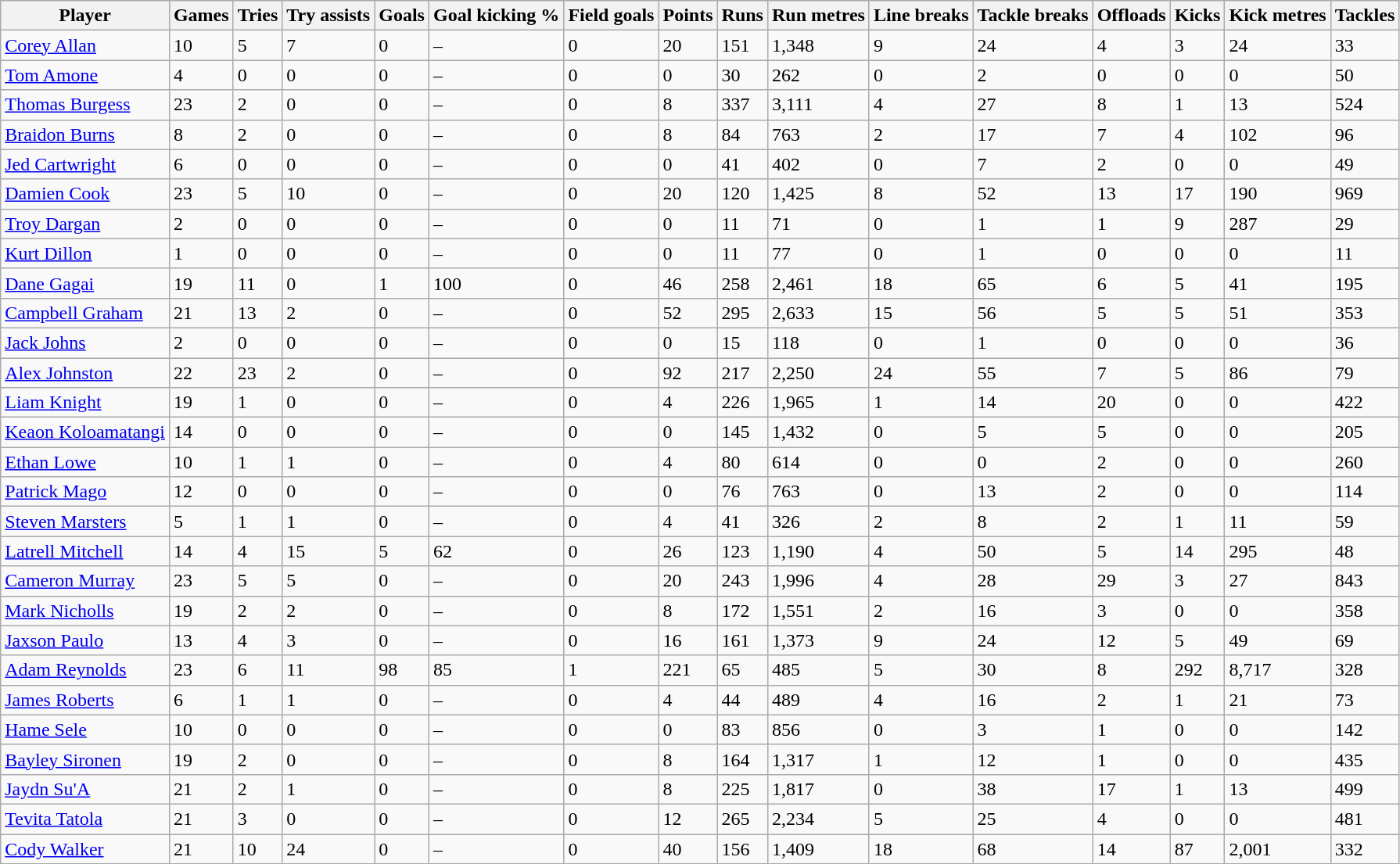<table class="wikitable sortable">
<tr>
<th>Player</th>
<th>Games</th>
<th>Tries</th>
<th>Try assists</th>
<th>Goals</th>
<th>Goal kicking %</th>
<th>Field goals</th>
<th>Points</th>
<th>Runs</th>
<th>Run metres</th>
<th>Line breaks</th>
<th>Tackle breaks</th>
<th>Offloads</th>
<th>Kicks</th>
<th>Kick metres</th>
<th>Tackles</th>
</tr>
<tr>
<td><a href='#'>Corey Allan</a></td>
<td>10</td>
<td>5</td>
<td>7</td>
<td>0</td>
<td>–</td>
<td>0</td>
<td>20</td>
<td>151</td>
<td>1,348</td>
<td>9</td>
<td>24</td>
<td>4</td>
<td>3</td>
<td>24</td>
<td>33</td>
</tr>
<tr>
<td><a href='#'>Tom Amone</a></td>
<td>4</td>
<td>0</td>
<td>0</td>
<td>0</td>
<td>–</td>
<td>0</td>
<td>0</td>
<td>30</td>
<td>262</td>
<td>0</td>
<td>2</td>
<td>0</td>
<td>0</td>
<td>0</td>
<td>50</td>
</tr>
<tr>
<td><a href='#'>Thomas Burgess</a></td>
<td>23</td>
<td>2</td>
<td>0</td>
<td>0</td>
<td>–</td>
<td>0</td>
<td>8</td>
<td>337</td>
<td>3,111</td>
<td>4</td>
<td>27</td>
<td>8</td>
<td>1</td>
<td>13</td>
<td>524</td>
</tr>
<tr>
<td><a href='#'>Braidon Burns</a></td>
<td>8</td>
<td>2</td>
<td>0</td>
<td>0</td>
<td>–</td>
<td>0</td>
<td>8</td>
<td>84</td>
<td>763</td>
<td>2</td>
<td>17</td>
<td>7</td>
<td>4</td>
<td>102</td>
<td>96</td>
</tr>
<tr>
<td><a href='#'>Jed Cartwright</a></td>
<td>6</td>
<td>0</td>
<td>0</td>
<td>0</td>
<td>–</td>
<td>0</td>
<td>0</td>
<td>41</td>
<td>402</td>
<td>0</td>
<td>7</td>
<td>2</td>
<td>0</td>
<td>0</td>
<td>49</td>
</tr>
<tr>
<td><a href='#'>Damien Cook</a></td>
<td>23</td>
<td>5</td>
<td>10</td>
<td>0</td>
<td>–</td>
<td>0</td>
<td>20</td>
<td>120</td>
<td>1,425</td>
<td>8</td>
<td>52</td>
<td>13</td>
<td>17</td>
<td>190</td>
<td>969</td>
</tr>
<tr>
<td><a href='#'>Troy Dargan</a></td>
<td>2</td>
<td>0</td>
<td>0</td>
<td>0</td>
<td>–</td>
<td>0</td>
<td>0</td>
<td>11</td>
<td>71</td>
<td>0</td>
<td>1</td>
<td>1</td>
<td>9</td>
<td>287</td>
<td>29</td>
</tr>
<tr>
<td><a href='#'>Kurt Dillon</a></td>
<td>1</td>
<td>0</td>
<td>0</td>
<td>0</td>
<td>–</td>
<td>0</td>
<td>0</td>
<td>11</td>
<td>77</td>
<td>0</td>
<td>1</td>
<td>0</td>
<td>0</td>
<td>0</td>
<td>11</td>
</tr>
<tr>
<td><a href='#'>Dane Gagai</a></td>
<td>19</td>
<td>11</td>
<td>0</td>
<td>1</td>
<td>100</td>
<td>0</td>
<td>46</td>
<td>258</td>
<td>2,461</td>
<td>18</td>
<td>65</td>
<td>6</td>
<td>5</td>
<td>41</td>
<td>195</td>
</tr>
<tr>
<td><a href='#'>Campbell Graham</a></td>
<td>21</td>
<td>13</td>
<td>2</td>
<td>0</td>
<td>–</td>
<td>0</td>
<td>52</td>
<td>295</td>
<td>2,633</td>
<td>15</td>
<td>56</td>
<td>5</td>
<td>5</td>
<td>51</td>
<td>353</td>
</tr>
<tr>
<td><a href='#'>Jack Johns</a></td>
<td>2</td>
<td>0</td>
<td>0</td>
<td>0</td>
<td>–</td>
<td>0</td>
<td>0</td>
<td>15</td>
<td>118</td>
<td>0</td>
<td>1</td>
<td>0</td>
<td>0</td>
<td>0</td>
<td>36</td>
</tr>
<tr>
<td><a href='#'>Alex Johnston</a></td>
<td>22</td>
<td>23</td>
<td>2</td>
<td>0</td>
<td>–</td>
<td>0</td>
<td>92</td>
<td>217</td>
<td>2,250</td>
<td>24</td>
<td>55</td>
<td>7</td>
<td>5</td>
<td>86</td>
<td>79</td>
</tr>
<tr>
<td><a href='#'>Liam Knight</a></td>
<td>19</td>
<td>1</td>
<td>0</td>
<td>0</td>
<td>–</td>
<td>0</td>
<td>4</td>
<td>226</td>
<td>1,965</td>
<td>1</td>
<td>14</td>
<td>20</td>
<td>0</td>
<td>0</td>
<td>422</td>
</tr>
<tr>
<td><a href='#'>Keaon Koloamatangi</a></td>
<td>14</td>
<td>0</td>
<td>0</td>
<td>0</td>
<td>–</td>
<td>0</td>
<td>0</td>
<td>145</td>
<td>1,432</td>
<td>0</td>
<td>5</td>
<td>5</td>
<td>0</td>
<td>0</td>
<td>205</td>
</tr>
<tr>
<td><a href='#'>Ethan Lowe</a></td>
<td>10</td>
<td>1</td>
<td>1</td>
<td>0</td>
<td>–</td>
<td>0</td>
<td>4</td>
<td>80</td>
<td>614</td>
<td>0</td>
<td>0</td>
<td>2</td>
<td>0</td>
<td>0</td>
<td>260</td>
</tr>
<tr>
<td><a href='#'>Patrick Mago</a></td>
<td>12</td>
<td>0</td>
<td>0</td>
<td>0</td>
<td>–</td>
<td>0</td>
<td>0</td>
<td>76</td>
<td>763</td>
<td>0</td>
<td>13</td>
<td>2</td>
<td>0</td>
<td>0</td>
<td>114</td>
</tr>
<tr>
<td><a href='#'>Steven Marsters</a></td>
<td>5</td>
<td>1</td>
<td>1</td>
<td>0</td>
<td>–</td>
<td>0</td>
<td>4</td>
<td>41</td>
<td>326</td>
<td>2</td>
<td>8</td>
<td>2</td>
<td>1</td>
<td>11</td>
<td>59</td>
</tr>
<tr>
<td><a href='#'>Latrell Mitchell</a></td>
<td>14</td>
<td>4</td>
<td>15</td>
<td>5</td>
<td>62</td>
<td>0</td>
<td>26</td>
<td>123</td>
<td>1,190</td>
<td>4</td>
<td>50</td>
<td>5</td>
<td>14</td>
<td>295</td>
<td>48</td>
</tr>
<tr>
<td><a href='#'>Cameron Murray</a></td>
<td>23</td>
<td>5</td>
<td>5</td>
<td>0</td>
<td>–</td>
<td>0</td>
<td>20</td>
<td>243</td>
<td>1,996</td>
<td>4</td>
<td>28</td>
<td>29</td>
<td>3</td>
<td>27</td>
<td>843</td>
</tr>
<tr>
<td><a href='#'>Mark Nicholls</a></td>
<td>19</td>
<td>2</td>
<td>2</td>
<td>0</td>
<td>–</td>
<td>0</td>
<td>8</td>
<td>172</td>
<td>1,551</td>
<td>2</td>
<td>16</td>
<td>3</td>
<td>0</td>
<td>0</td>
<td>358</td>
</tr>
<tr>
<td><a href='#'>Jaxson Paulo</a></td>
<td>13</td>
<td>4</td>
<td>3</td>
<td>0</td>
<td>–</td>
<td>0</td>
<td>16</td>
<td>161</td>
<td>1,373</td>
<td>9</td>
<td>24</td>
<td>12</td>
<td>5</td>
<td>49</td>
<td>69</td>
</tr>
<tr>
<td><a href='#'>Adam Reynolds</a></td>
<td>23</td>
<td>6</td>
<td>11</td>
<td>98</td>
<td>85</td>
<td>1</td>
<td>221</td>
<td>65</td>
<td>485</td>
<td>5</td>
<td>30</td>
<td>8</td>
<td>292</td>
<td>8,717</td>
<td>328</td>
</tr>
<tr>
<td><a href='#'>James Roberts</a></td>
<td>6</td>
<td>1</td>
<td>1</td>
<td>0</td>
<td>–</td>
<td>0</td>
<td>4</td>
<td>44</td>
<td>489</td>
<td>4</td>
<td>16</td>
<td>2</td>
<td>1</td>
<td>21</td>
<td>73</td>
</tr>
<tr>
<td><a href='#'>Hame Sele</a></td>
<td>10</td>
<td>0</td>
<td>0</td>
<td>0</td>
<td>–</td>
<td>0</td>
<td>0</td>
<td>83</td>
<td>856</td>
<td>0</td>
<td>3</td>
<td>1</td>
<td>0</td>
<td>0</td>
<td>142</td>
</tr>
<tr>
<td><a href='#'>Bayley Sironen</a></td>
<td>19</td>
<td>2</td>
<td>0</td>
<td>0</td>
<td>–</td>
<td>0</td>
<td>8</td>
<td>164</td>
<td>1,317</td>
<td>1</td>
<td>12</td>
<td>1</td>
<td>0</td>
<td>0</td>
<td>435</td>
</tr>
<tr>
<td><a href='#'>Jaydn Su'A</a></td>
<td>21</td>
<td>2</td>
<td>1</td>
<td>0</td>
<td>–</td>
<td>0</td>
<td>8</td>
<td>225</td>
<td>1,817</td>
<td>0</td>
<td>38</td>
<td>17</td>
<td>1</td>
<td>13</td>
<td>499</td>
</tr>
<tr>
<td><a href='#'>Tevita Tatola</a></td>
<td>21</td>
<td>3</td>
<td>0</td>
<td>0</td>
<td>–</td>
<td>0</td>
<td>12</td>
<td>265</td>
<td>2,234</td>
<td>5</td>
<td>25</td>
<td>4</td>
<td>0</td>
<td>0</td>
<td>481</td>
</tr>
<tr>
<td><a href='#'>Cody Walker</a></td>
<td>21</td>
<td>10</td>
<td>24</td>
<td>0</td>
<td>–</td>
<td>0</td>
<td>40</td>
<td>156</td>
<td>1,409</td>
<td>18</td>
<td>68</td>
<td>14</td>
<td>87</td>
<td>2,001</td>
<td>332</td>
</tr>
</table>
